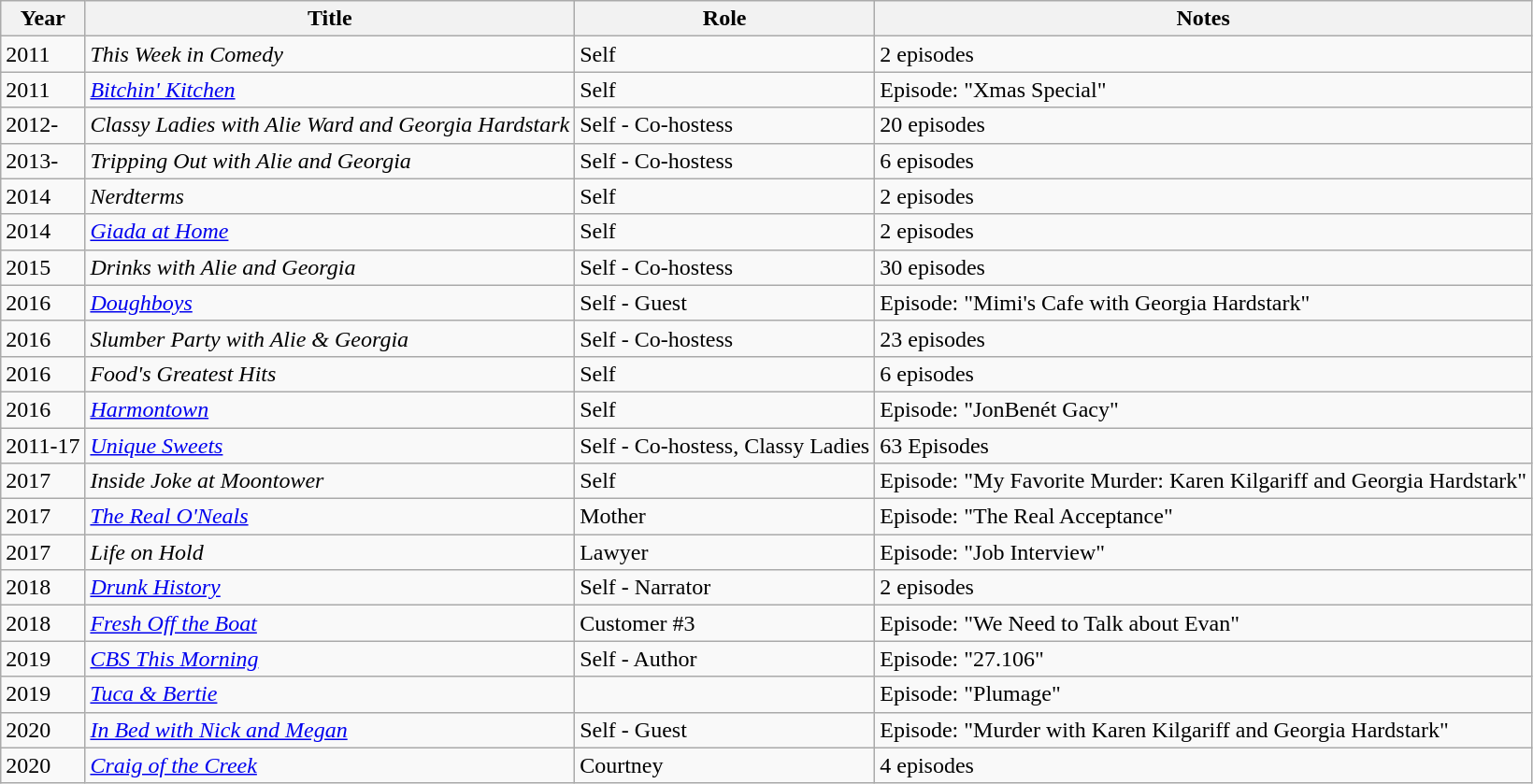<table class="wikitable">
<tr>
<th>Year</th>
<th>Title</th>
<th>Role</th>
<th>Notes</th>
</tr>
<tr>
<td>2011</td>
<td><em>This Week in Comedy</em></td>
<td>Self</td>
<td>2 episodes</td>
</tr>
<tr>
<td>2011</td>
<td><em><a href='#'>Bitchin' Kitchen</a></em></td>
<td>Self</td>
<td>Episode: "Xmas Special"</td>
</tr>
<tr>
<td>2012-</td>
<td><em>Classy Ladies with Alie Ward and Georgia Hardstark</em></td>
<td>Self - Co-hostess</td>
<td>20 episodes</td>
</tr>
<tr>
<td>2013-</td>
<td><em>Tripping Out with Alie and Georgia</em></td>
<td>Self - Co-hostess</td>
<td>6 episodes</td>
</tr>
<tr>
<td>2014</td>
<td><em>Nerdterms</em></td>
<td>Self</td>
<td>2 episodes</td>
</tr>
<tr>
<td>2014</td>
<td><em><a href='#'>Giada at Home</a></em></td>
<td>Self</td>
<td>2 episodes</td>
</tr>
<tr>
<td>2015</td>
<td><em>Drinks with Alie and Georgia</em></td>
<td>Self - Co-hostess</td>
<td>30 episodes</td>
</tr>
<tr>
<td>2016</td>
<td><em><a href='#'>Doughboys</a></em></td>
<td>Self - Guest</td>
<td>Episode: "Mimi's Cafe with Georgia Hardstark"</td>
</tr>
<tr>
<td>2016</td>
<td><em>Slumber Party with Alie & Georgia</em></td>
<td>Self - Co-hostess</td>
<td>23 episodes</td>
</tr>
<tr>
<td>2016</td>
<td><em>Food's Greatest Hits</em></td>
<td>Self</td>
<td>6 episodes</td>
</tr>
<tr>
<td>2016</td>
<td><em><a href='#'>Harmontown</a></em></td>
<td>Self</td>
<td>Episode: "JonBenét Gacy"</td>
</tr>
<tr>
<td>2011-17</td>
<td><em><a href='#'>Unique Sweets</a></em></td>
<td>Self - Co-hostess, Classy Ladies</td>
<td>63 Episodes</td>
</tr>
<tr>
<td>2017</td>
<td><em>Inside Joke at Moontower</em></td>
<td>Self</td>
<td>Episode: "My Favorite Murder: Karen Kilgariff and Georgia Hardstark"</td>
</tr>
<tr>
<td>2017</td>
<td><em><a href='#'>The Real O'Neals</a></em></td>
<td>Mother</td>
<td>Episode: "The Real Acceptance"</td>
</tr>
<tr>
<td>2017</td>
<td><em>Life on Hold</em></td>
<td>Lawyer</td>
<td>Episode: "Job Interview"</td>
</tr>
<tr>
<td>2018</td>
<td><em><a href='#'>Drunk History</a></em></td>
<td>Self - Narrator</td>
<td>2 episodes</td>
</tr>
<tr>
<td>2018</td>
<td><em><a href='#'>Fresh Off the Boat</a></em></td>
<td>Customer #3</td>
<td>Episode: "We Need to Talk about Evan"</td>
</tr>
<tr>
<td>2019</td>
<td><em><a href='#'>CBS This Morning</a></em></td>
<td>Self - Author</td>
<td>Episode: "27.106"</td>
</tr>
<tr>
<td>2019</td>
<td><em><a href='#'>Tuca & Bertie</a></em></td>
<td></td>
<td>Episode: "Plumage"</td>
</tr>
<tr>
<td>2020</td>
<td><em><a href='#'>In Bed with Nick and Megan</a></em></td>
<td>Self - Guest</td>
<td>Episode: "Murder with Karen Kilgariff and Georgia Hardstark"</td>
</tr>
<tr>
<td>2020</td>
<td><em><a href='#'>Craig of the Creek</a></em></td>
<td>Courtney</td>
<td>4 episodes</td>
</tr>
</table>
